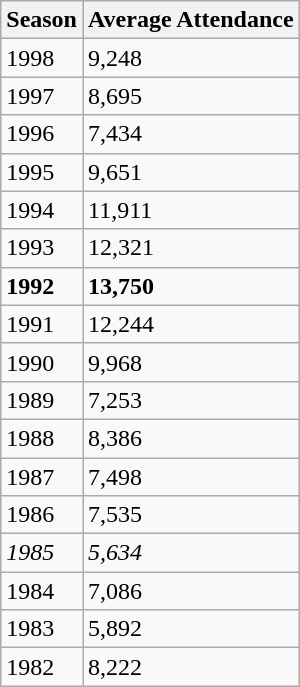<table class="wikitable">
<tr>
<th>Season</th>
<th>Average Attendance</th>
</tr>
<tr>
<td>1998</td>
<td>9,248</td>
</tr>
<tr>
<td>1997</td>
<td>8,695</td>
</tr>
<tr>
<td>1996</td>
<td>7,434</td>
</tr>
<tr>
<td>1995</td>
<td>9,651</td>
</tr>
<tr>
<td>1994</td>
<td>11,911</td>
</tr>
<tr>
<td>1993</td>
<td>12,321</td>
</tr>
<tr>
<td><strong>1992</strong></td>
<td><strong>13,750</strong></td>
</tr>
<tr>
<td>1991</td>
<td>12,244</td>
</tr>
<tr>
<td>1990</td>
<td>9,968</td>
</tr>
<tr>
<td>1989</td>
<td>7,253</td>
</tr>
<tr>
<td>1988</td>
<td>8,386</td>
</tr>
<tr>
<td>1987</td>
<td>7,498</td>
</tr>
<tr>
<td>1986</td>
<td>7,535</td>
</tr>
<tr>
<td><em>1985</em></td>
<td><em>5,634</em></td>
</tr>
<tr>
<td>1984</td>
<td>7,086</td>
</tr>
<tr>
<td>1983</td>
<td>5,892</td>
</tr>
<tr>
<td>1982</td>
<td>8,222</td>
</tr>
</table>
